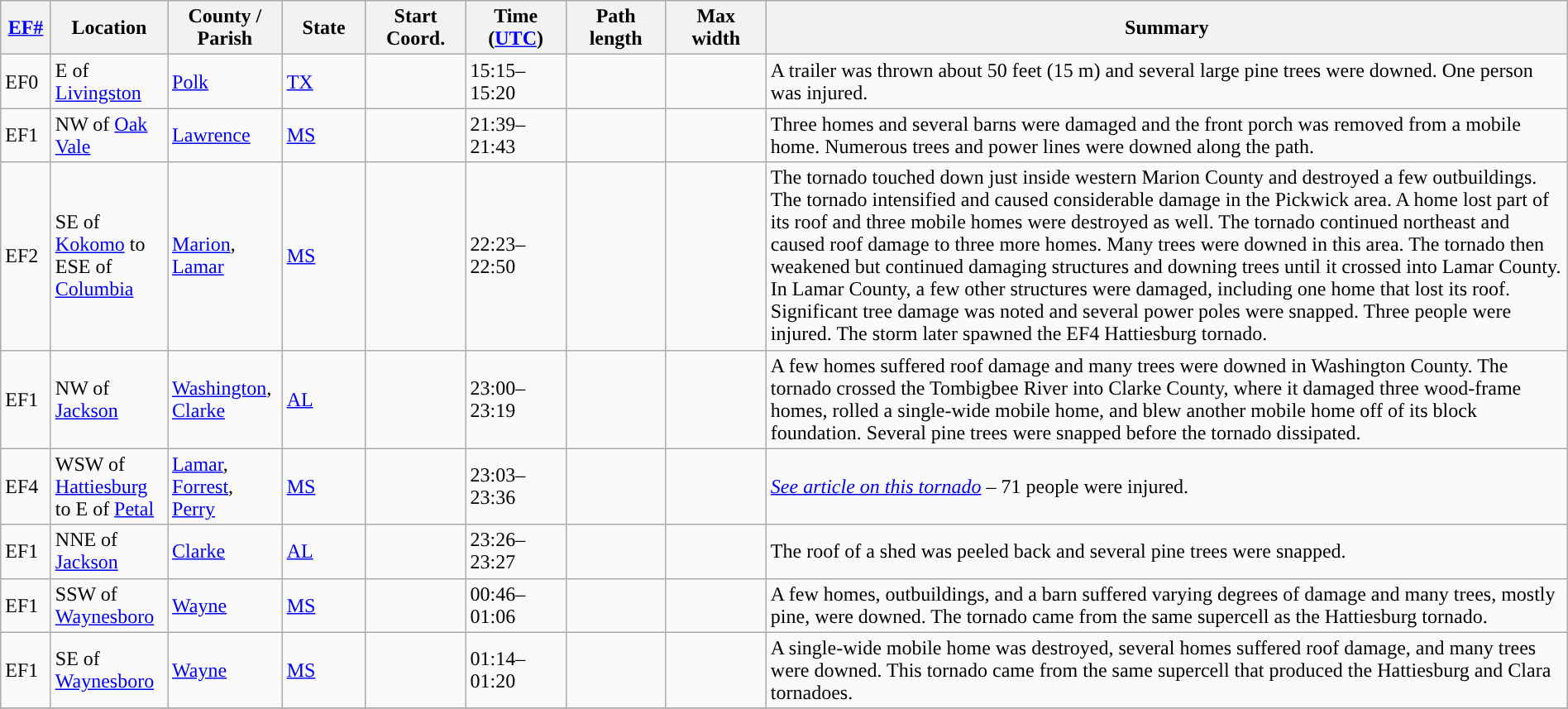<table class="wikitable sortable" style="width:100%;">
<tr>
<th scope="col"  style="width:3%; text-align:center;"><a href='#'>EF#</a></th>
<th scope="col"  style="width:7%; text-align:center;" class="unsortable">Location</th>
<th scope="col"  style="width:6%; text-align:center;" class="unsortable">County / Parish</th>
<th scope="col"  style="width:5%; text-align:center;">State</th>
<th scope="col"  style="width:6%; text-align:center;">Start Coord.</th>
<th scope="col"  style="width:6%; text-align:center;">Time (<a href='#'>UTC</a>)</th>
<th scope="col"  style="width:6%; text-align:center;">Path length</th>
<th scope="col"  style="width:6%; text-align:center;">Max width</th>
<th scope="col" class="unsortable" style="width:48%; text-align:center;">Summary</th>
</tr>
<tr>
<td>EF0</td>
<td>E of <a href='#'>Livingston</a></td>
<td><a href='#'>Polk</a></td>
<td><a href='#'>TX</a></td>
<td></td>
<td>15:15–15:20</td>
<td></td>
<td></td>
<td>A trailer was thrown about 50 feet (15 m) and several large pine trees were downed. One person was injured.</td>
</tr>
<tr>
<td>EF1</td>
<td>NW of <a href='#'>Oak Vale</a></td>
<td><a href='#'>Lawrence</a></td>
<td><a href='#'>MS</a></td>
<td></td>
<td>21:39–21:43</td>
<td></td>
<td></td>
<td>Three homes and several barns were damaged and the front porch was removed from a mobile home. Numerous trees and power lines were downed along the path.</td>
</tr>
<tr>
<td>EF2</td>
<td>SE of <a href='#'>Kokomo</a> to ESE of <a href='#'>Columbia</a></td>
<td><a href='#'>Marion</a>, <a href='#'>Lamar</a></td>
<td><a href='#'>MS</a></td>
<td></td>
<td>22:23–22:50</td>
<td></td>
<td></td>
<td>The tornado touched down just inside western Marion County and destroyed a few outbuildings. The tornado intensified and caused considerable damage in the Pickwick area. A home lost part of its roof and three mobile homes were destroyed as well. The tornado continued northeast and caused roof damage to three more homes. Many trees were downed in this area. The tornado then weakened but continued damaging structures and downing trees until it crossed into Lamar County. In Lamar County, a few other structures were damaged, including one home that lost its roof. Significant tree damage was noted and several power poles were snapped. Three people were injured. The storm later spawned the EF4 Hattiesburg tornado.</td>
</tr>
<tr>
<td>EF1</td>
<td>NW of <a href='#'>Jackson</a></td>
<td><a href='#'>Washington</a>, <a href='#'>Clarke</a></td>
<td><a href='#'>AL</a></td>
<td></td>
<td>23:00–23:19</td>
<td></td>
<td></td>
<td>A few homes suffered roof damage and many trees were downed in Washington County. The tornado crossed the Tombigbee River into Clarke County, where it damaged three wood-frame homes, rolled a single-wide mobile home, and blew another mobile home off of its block foundation. Several pine trees were snapped before the tornado dissipated.</td>
</tr>
<tr>
<td>EF4</td>
<td>WSW of <a href='#'>Hattiesburg</a> to E of <a href='#'>Petal</a></td>
<td><a href='#'>Lamar</a>, <a href='#'>Forrest</a>, <a href='#'>Perry</a></td>
<td><a href='#'>MS</a></td>
<td></td>
<td>23:03–23:36</td>
<td></td>
<td></td>
<td><em><a href='#'>See article on this tornado</a></em> – 71 people were injured.</td>
</tr>
<tr>
<td>EF1</td>
<td>NNE of <a href='#'>Jackson</a></td>
<td><a href='#'>Clarke</a></td>
<td><a href='#'>AL</a></td>
<td></td>
<td>23:26–23:27</td>
<td></td>
<td></td>
<td>The roof of a shed was peeled back and several pine trees were snapped.</td>
</tr>
<tr>
<td>EF1</td>
<td>SSW of <a href='#'>Waynesboro</a></td>
<td><a href='#'>Wayne</a></td>
<td><a href='#'>MS</a></td>
<td></td>
<td>00:46–01:06</td>
<td></td>
<td></td>
<td>A few homes, outbuildings, and a barn suffered varying degrees of damage and many trees, mostly pine, were downed. The tornado came from the same supercell as the Hattiesburg tornado.</td>
</tr>
<tr>
<td>EF1</td>
<td>SE of <a href='#'>Waynesboro</a></td>
<td><a href='#'>Wayne</a></td>
<td><a href='#'>MS</a></td>
<td></td>
<td>01:14–01:20</td>
<td></td>
<td></td>
<td>A single-wide mobile home was destroyed, several homes suffered roof damage, and many trees were downed. This tornado came from the same supercell that produced the Hattiesburg and Clara tornadoes.</td>
</tr>
<tr>
</tr>
</table>
